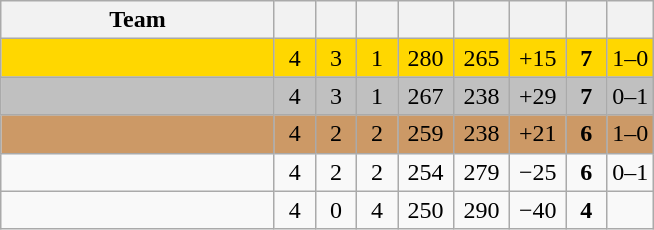<table class="wikitable" style="text-align: center;">
<tr>
<th width="175">Team</th>
<th width="20"></th>
<th width="20"></th>
<th width="20"></th>
<th width="30"></th>
<th width="30"></th>
<th width="30"></th>
<th width="20"></th>
<th></th>
</tr>
<tr bgcolor=gold>
<td align=left></td>
<td>4</td>
<td>3</td>
<td>1</td>
<td>280</td>
<td>265</td>
<td>+15</td>
<td><strong>7</strong></td>
<td>1–0</td>
</tr>
<tr bgcolor=silver>
<td align=left></td>
<td>4</td>
<td>3</td>
<td>1</td>
<td>267</td>
<td>238</td>
<td>+29</td>
<td><strong>7</strong></td>
<td>0–1</td>
</tr>
<tr bgcolor=#cc9966>
<td align=left></td>
<td>4</td>
<td>2</td>
<td>2</td>
<td>259</td>
<td>238</td>
<td>+21</td>
<td><strong>6</strong></td>
<td>1–0</td>
</tr>
<tr>
<td align=left></td>
<td>4</td>
<td>2</td>
<td>2</td>
<td>254</td>
<td>279</td>
<td>−25</td>
<td><strong>6</strong></td>
<td>0–1</td>
</tr>
<tr>
<td align=left></td>
<td>4</td>
<td>0</td>
<td>4</td>
<td>250</td>
<td>290</td>
<td>−40</td>
<td><strong>4</strong></td>
<td></td>
</tr>
</table>
